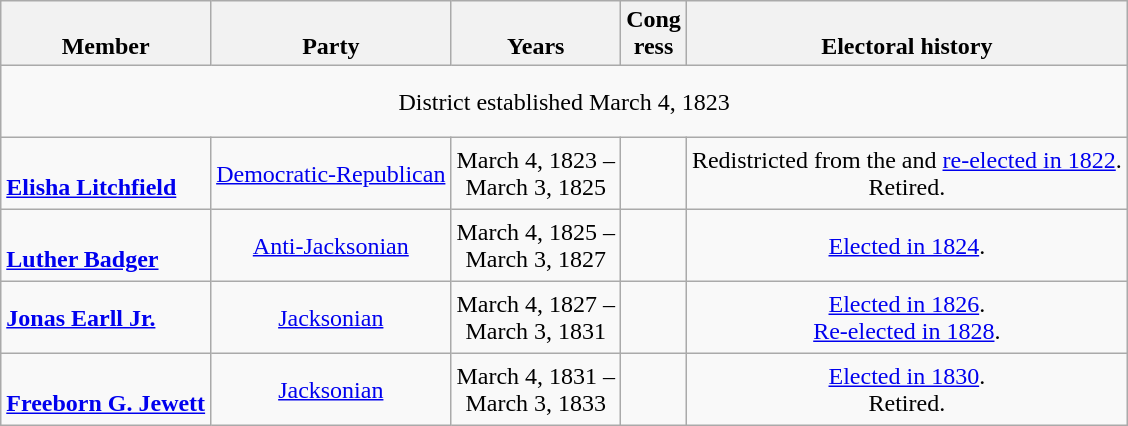<table class=wikitable style="text-align:center">
<tr valign=bottom>
<th>Member</th>
<th>Party</th>
<th>Years</th>
<th>Cong<br>ress</th>
<th>Electoral history</th>
</tr>
<tr style="height:3em">
<td colspan=5>District established March 4, 1823</td>
</tr>
<tr style="height:3em">
<td align=left><br><strong><a href='#'>Elisha Litchfield</a></strong><br></td>
<td><a href='#'>Democratic-Republican</a></td>
<td nowrap>March 4, 1823 –<br>March 3, 1825</td>
<td></td>
<td>Redistricted from the  and <a href='#'>re-elected in 1822</a>.<br>Retired.</td>
</tr>
<tr style="height:3em">
<td align=left><br><strong><a href='#'>Luther Badger</a></strong><br></td>
<td><a href='#'>Anti-Jacksonian</a></td>
<td nowrap>March 4, 1825 –<br>March 3, 1827</td>
<td></td>
<td><a href='#'>Elected in 1824</a>.<br></td>
</tr>
<tr style="height:3em">
<td align=left><strong><a href='#'>Jonas Earll Jr.</a></strong><br></td>
<td><a href='#'>Jacksonian</a></td>
<td nowrap>March 4, 1827 –<br>March 3, 1831</td>
<td></td>
<td><a href='#'>Elected in 1826</a>.<br><a href='#'>Re-elected in 1828</a>.<br></td>
</tr>
<tr style="height:3em">
<td align=left><br><strong><a href='#'>Freeborn G. Jewett</a></strong><br></td>
<td><a href='#'>Jacksonian</a></td>
<td nowrap>March 4, 1831 –<br>March 3, 1833</td>
<td></td>
<td><a href='#'>Elected in 1830</a>.<br>Retired.</td>
</tr>
</table>
